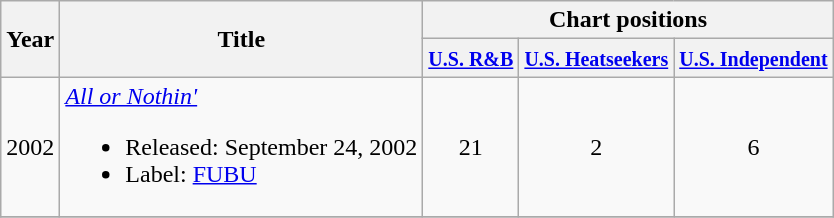<table class="wikitable">
<tr>
<th rowspan="2">Year</th>
<th rowspan="2">Title</th>
<th colspan="3">Chart positions</th>
</tr>
<tr>
<th><small><a href='#'>U.S. R&B</a></small></th>
<th><small><a href='#'>U.S. Heatseekers</a></small></th>
<th><small><a href='#'>U.S. Independent</a></small></th>
</tr>
<tr>
<td>2002</td>
<td><em><a href='#'>All or Nothin'</a></em><br><ul><li>Released: September 24, 2002</li><li>Label: <a href='#'>FUBU</a></li></ul></td>
<td align="center">21</td>
<td align="center">2</td>
<td align="center">6</td>
</tr>
<tr>
</tr>
</table>
